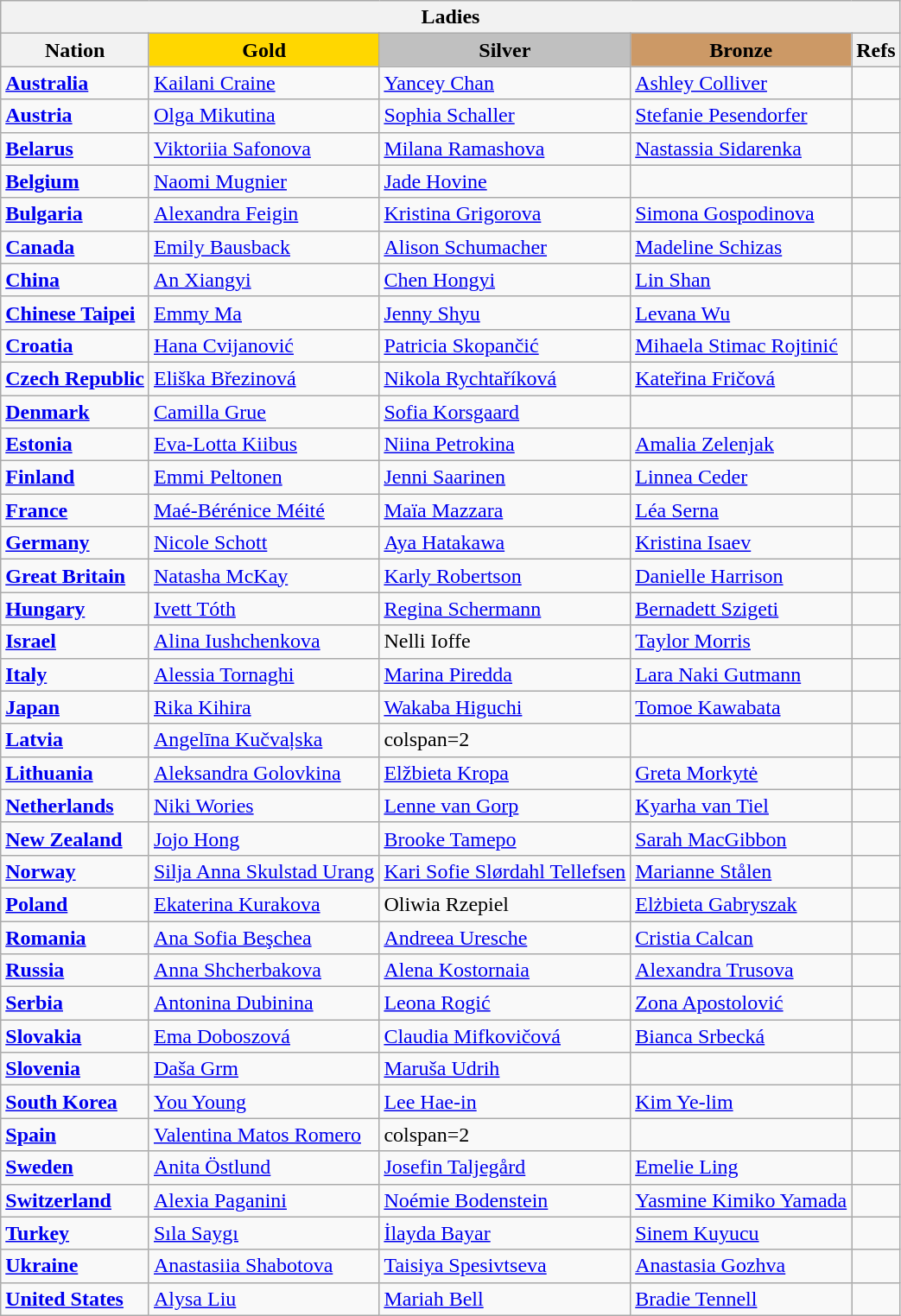<table class="wikitable">
<tr>
<th colspan=5>Ladies</th>
</tr>
<tr>
<th>Nation</th>
<td style="text-align:center; background:gold;"><strong>Gold</strong></td>
<td style="text-align:center; background:silver;"><strong>Silver</strong></td>
<td style="text-align:center; background:#c96;"><strong>Bronze</strong></td>
<th>Refs</th>
</tr>
<tr>
<td><strong> <a href='#'>Australia</a></strong></td>
<td><a href='#'>Kailani Craine</a></td>
<td><a href='#'>Yancey Chan</a></td>
<td><a href='#'>Ashley Colliver</a></td>
<td></td>
</tr>
<tr>
<td><strong> <a href='#'>Austria</a></strong></td>
<td><a href='#'>Olga Mikutina</a></td>
<td><a href='#'>Sophia Schaller</a></td>
<td><a href='#'>Stefanie Pesendorfer</a></td>
<td></td>
</tr>
<tr>
<td><strong> <a href='#'>Belarus</a></strong></td>
<td><a href='#'>Viktoriia Safonova</a></td>
<td><a href='#'>Milana Ramashova</a></td>
<td><a href='#'>Nastassia Sidarenka</a></td>
<td></td>
</tr>
<tr>
<td><strong> <a href='#'>Belgium</a></strong></td>
<td><a href='#'>Naomi Mugnier</a></td>
<td><a href='#'>Jade Hovine</a></td>
<td></td>
<td></td>
</tr>
<tr>
<td><strong> <a href='#'>Bulgaria</a></strong></td>
<td><a href='#'>Alexandra Feigin</a></td>
<td><a href='#'>Kristina Grigorova</a></td>
<td><a href='#'>Simona Gospodinova</a></td>
<td></td>
</tr>
<tr>
<td><strong> <a href='#'>Canada</a></strong></td>
<td><a href='#'>Emily Bausback</a></td>
<td><a href='#'>Alison Schumacher</a></td>
<td><a href='#'>Madeline Schizas</a></td>
<td></td>
</tr>
<tr>
<td><strong> <a href='#'>China</a></strong></td>
<td><a href='#'>An Xiangyi</a></td>
<td><a href='#'>Chen Hongyi</a></td>
<td><a href='#'>Lin Shan</a></td>
<td></td>
</tr>
<tr>
<td><strong> <a href='#'>Chinese Taipei</a></strong></td>
<td><a href='#'>Emmy Ma</a></td>
<td><a href='#'>Jenny Shyu</a></td>
<td><a href='#'>Levana Wu</a></td>
<td></td>
</tr>
<tr>
<td><strong> <a href='#'>Croatia</a></strong></td>
<td><a href='#'>Hana Cvijanović</a></td>
<td><a href='#'>Patricia Skopančić</a></td>
<td><a href='#'>Mihaela Stimac Rojtinić</a></td>
<td></td>
</tr>
<tr>
<td><strong> <a href='#'>Czech Republic</a></strong></td>
<td><a href='#'>Eliška Březinová</a></td>
<td><a href='#'>Nikola Rychtaříková</a></td>
<td><a href='#'>Kateřina Fričová</a></td>
<td></td>
</tr>
<tr>
<td><strong> <a href='#'>Denmark</a></strong></td>
<td><a href='#'>Camilla Grue</a></td>
<td><a href='#'>Sofia Korsgaard</a></td>
<td></td>
<td></td>
</tr>
<tr>
<td><strong> <a href='#'>Estonia</a></strong></td>
<td><a href='#'>Eva-Lotta Kiibus</a></td>
<td><a href='#'>Niina Petrokina</a></td>
<td><a href='#'>Amalia Zelenjak</a></td>
<td></td>
</tr>
<tr>
<td><strong> <a href='#'>Finland</a></strong></td>
<td><a href='#'>Emmi Peltonen</a></td>
<td><a href='#'>Jenni Saarinen</a></td>
<td><a href='#'>Linnea Ceder</a></td>
<td></td>
</tr>
<tr>
<td><strong> <a href='#'>France</a></strong></td>
<td><a href='#'>Maé-Bérénice Méité</a></td>
<td><a href='#'>Maïa Mazzara</a></td>
<td><a href='#'>Léa Serna</a></td>
<td></td>
</tr>
<tr>
<td><strong> <a href='#'>Germany</a></strong></td>
<td><a href='#'>Nicole Schott</a></td>
<td><a href='#'>Aya Hatakawa</a></td>
<td><a href='#'>Kristina Isaev</a></td>
<td></td>
</tr>
<tr>
<td><strong> <a href='#'>Great Britain</a></strong></td>
<td><a href='#'>Natasha McKay</a></td>
<td><a href='#'>Karly Robertson</a></td>
<td><a href='#'>Danielle Harrison</a></td>
<td></td>
</tr>
<tr>
<td><strong> <a href='#'>Hungary</a></strong></td>
<td><a href='#'>Ivett Tóth</a></td>
<td><a href='#'>Regina Schermann</a></td>
<td><a href='#'>Bernadett Szigeti</a></td>
<td></td>
</tr>
<tr>
<td><strong> <a href='#'>Israel</a></strong></td>
<td><a href='#'>Alina Iushchenkova</a></td>
<td>Nelli Ioffe</td>
<td><a href='#'>Taylor Morris</a></td>
<td></td>
</tr>
<tr>
<td><strong> <a href='#'>Italy</a></strong></td>
<td><a href='#'>Alessia Tornaghi</a></td>
<td><a href='#'>Marina Piredda</a></td>
<td><a href='#'>Lara Naki Gutmann</a></td>
<td></td>
</tr>
<tr>
<td><strong> <a href='#'>Japan</a></strong></td>
<td><a href='#'>Rika Kihira</a></td>
<td><a href='#'>Wakaba Higuchi</a></td>
<td><a href='#'>Tomoe Kawabata</a></td>
<td></td>
</tr>
<tr>
<td><strong> <a href='#'>Latvia</a></strong></td>
<td><a href='#'>Angelīna Kučvaļska</a></td>
<td>colspan=2 </td>
<td></td>
</tr>
<tr>
<td><strong> <a href='#'>Lithuania</a></strong></td>
<td><a href='#'>Aleksandra Golovkina</a></td>
<td><a href='#'>Elžbieta Kropa</a></td>
<td><a href='#'>Greta Morkytė</a></td>
<td></td>
</tr>
<tr>
<td><strong> <a href='#'>Netherlands</a></strong></td>
<td><a href='#'>Niki Wories</a></td>
<td><a href='#'>Lenne van Gorp</a></td>
<td><a href='#'>Kyarha van Tiel</a></td>
<td></td>
</tr>
<tr>
<td><strong> <a href='#'>New Zealand</a></strong></td>
<td><a href='#'>Jojo Hong</a></td>
<td><a href='#'>Brooke Tamepo</a></td>
<td><a href='#'>Sarah MacGibbon</a></td>
<td></td>
</tr>
<tr>
<td><strong> <a href='#'>Norway</a></strong></td>
<td><a href='#'>Silja Anna Skulstad Urang</a></td>
<td><a href='#'>Kari Sofie Slørdahl Tellefsen</a></td>
<td><a href='#'>Marianne Stålen</a></td>
<td></td>
</tr>
<tr>
<td><strong> <a href='#'>Poland</a></strong></td>
<td><a href='#'>Ekaterina Kurakova</a></td>
<td>Oliwia Rzepiel</td>
<td><a href='#'>Elżbieta Gabryszak</a></td>
<td></td>
</tr>
<tr>
<td><strong> <a href='#'>Romania</a></strong></td>
<td><a href='#'>Ana Sofia Beşchea</a></td>
<td><a href='#'>Andreea Uresche</a></td>
<td><a href='#'>Cristia Calcan</a></td>
<td></td>
</tr>
<tr>
<td><strong> <a href='#'>Russia</a></strong></td>
<td><a href='#'>Anna Shcherbakova</a></td>
<td><a href='#'>Alena Kostornaia</a></td>
<td><a href='#'>Alexandra Trusova</a></td>
<td></td>
</tr>
<tr>
<td><strong> <a href='#'>Serbia</a></strong></td>
<td><a href='#'>Antonina Dubinina</a></td>
<td><a href='#'>Leona Rogić</a></td>
<td><a href='#'>Zona Apostolović</a></td>
<td></td>
</tr>
<tr>
<td><strong> <a href='#'>Slovakia</a></strong></td>
<td><a href='#'>Ema Doboszová</a></td>
<td><a href='#'>Claudia Mifkovičová</a></td>
<td><a href='#'>Bianca Srbecká</a></td>
<td></td>
</tr>
<tr>
<td><strong> <a href='#'>Slovenia</a></strong></td>
<td><a href='#'>Daša Grm</a></td>
<td><a href='#'>Maruša Udrih</a></td>
<td></td>
<td></td>
</tr>
<tr>
<td><strong> <a href='#'>South Korea</a></strong></td>
<td><a href='#'>You Young</a></td>
<td><a href='#'>Lee Hae-in</a></td>
<td><a href='#'>Kim Ye-lim</a></td>
<td></td>
</tr>
<tr>
<td><strong> <a href='#'>Spain</a></strong></td>
<td><a href='#'>Valentina Matos Romero</a></td>
<td>colspan=2 </td>
<td></td>
</tr>
<tr>
<td><strong> <a href='#'>Sweden</a></strong></td>
<td><a href='#'>Anita Östlund</a></td>
<td><a href='#'>Josefin Taljegård</a></td>
<td><a href='#'>Emelie Ling</a></td>
<td></td>
</tr>
<tr>
<td><strong> <a href='#'>Switzerland</a></strong></td>
<td><a href='#'>Alexia Paganini</a></td>
<td><a href='#'>Noémie Bodenstein</a></td>
<td><a href='#'>Yasmine Kimiko Yamada</a></td>
<td></td>
</tr>
<tr>
<td><strong> <a href='#'>Turkey</a></strong></td>
<td><a href='#'>Sıla Saygı</a></td>
<td><a href='#'>İlayda Bayar</a></td>
<td><a href='#'>Sinem Kuyucu</a></td>
<td></td>
</tr>
<tr>
<td><strong> <a href='#'>Ukraine</a></strong></td>
<td><a href='#'>Anastasiia Shabotova</a></td>
<td><a href='#'>Taisiya Spesivtseva</a></td>
<td><a href='#'>Anastasia Gozhva</a></td>
<td></td>
</tr>
<tr>
<td><strong> <a href='#'>United States</a></strong></td>
<td><a href='#'>Alysa Liu</a></td>
<td><a href='#'>Mariah Bell</a></td>
<td><a href='#'>Bradie Tennell</a></td>
<td></td>
</tr>
</table>
